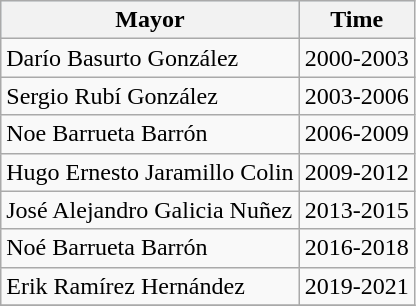<table class="wikitable">
<tr align=center style="background:#d8edff">
<th>Mayor</th>
<th>Time</th>
</tr>
<tr>
<td> Darío Basurto González</td>
<td>2000-2003</td>
</tr>
<tr>
<td> Sergio Rubí González</td>
<td>2003-2006</td>
</tr>
<tr>
<td> Noe Barrueta Barrón</td>
<td>2006-2009</td>
</tr>
<tr>
<td> Hugo Ernesto Jaramillo Colin</td>
<td>2009-2012</td>
</tr>
<tr>
<td> José Alejandro Galicia Nuñez</td>
<td>2013-2015</td>
</tr>
<tr>
<td> Noé Barrueta Barrón</td>
<td>2016-2018</td>
</tr>
<tr>
<td> Erik Ramírez Hernández</td>
<td>2019-2021</td>
</tr>
<tr>
</tr>
</table>
